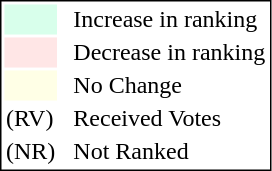<table style="border:1px solid black;">
<tr>
<td style="background:#D8FFEB; width:20px;"></td>
<td> </td>
<td>Increase in ranking</td>
</tr>
<tr>
<td style="background:#FFE6E6; width:20px;"></td>
<td> </td>
<td>Decrease in ranking</td>
</tr>
<tr>
<td style="background:#FFFFE6; width:20px;"></td>
<td> </td>
<td>No Change</td>
</tr>
<tr>
<td>(RV)</td>
<td> </td>
<td>Received Votes</td>
</tr>
<tr>
<td>(NR)</td>
<td> </td>
<td>Not Ranked</td>
</tr>
</table>
